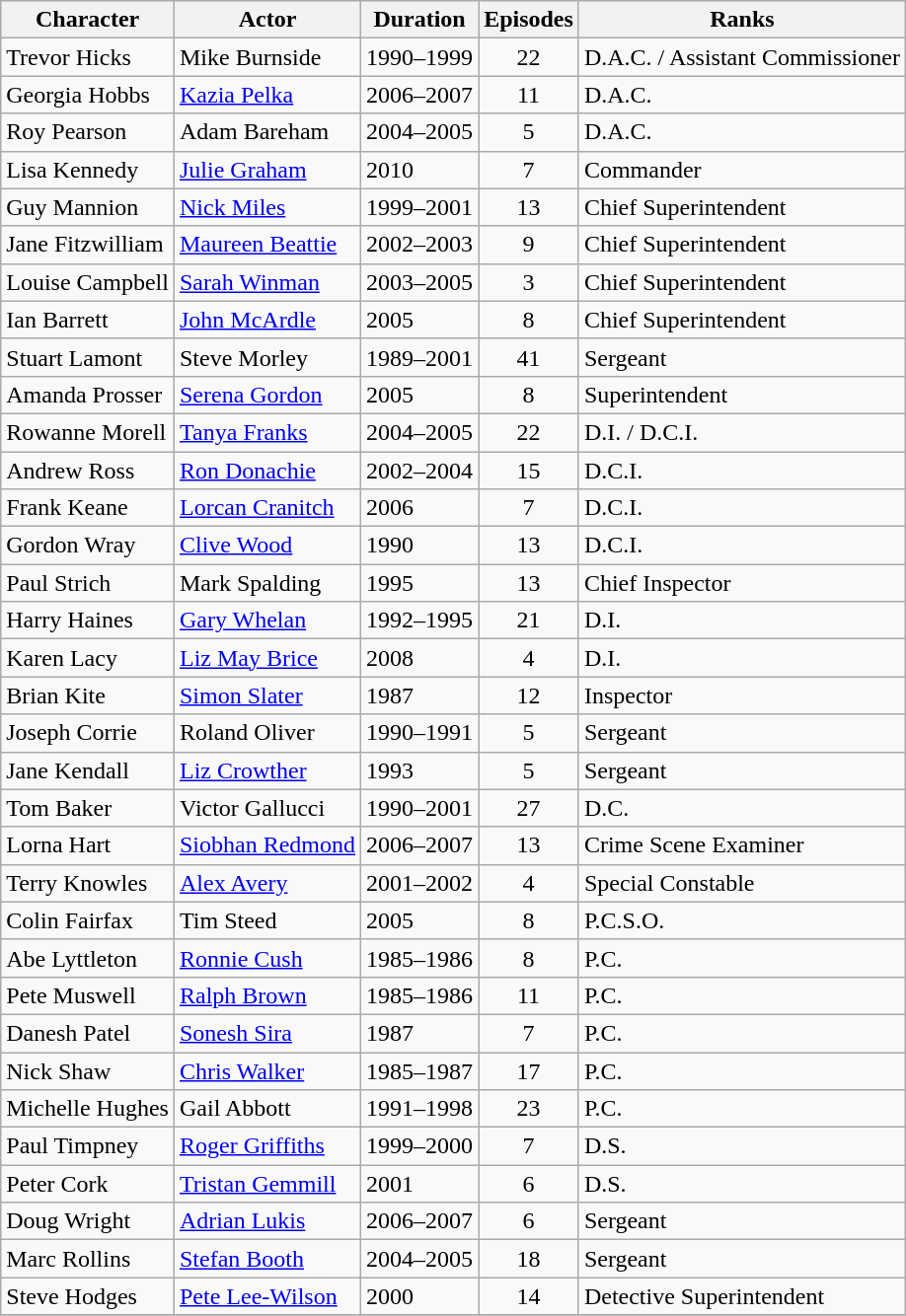<table class="wikitable sortable">
<tr>
<th scope=col>Character</th>
<th scope=col>Actor</th>
<th scope=col>Duration</th>
<th scope=col>Episodes</th>
<th scope=col>Ranks</th>
</tr>
<tr>
<td>Trevor Hicks</td>
<td>Mike Burnside</td>
<td>1990–1999</td>
<td style="text-align:center;">22</td>
<td>D.A.C. / Assistant Commissioner</td>
</tr>
<tr>
<td>Georgia Hobbs</td>
<td><a href='#'>Kazia Pelka</a></td>
<td>2006–2007</td>
<td style="text-align:center;">11</td>
<td>D.A.C.</td>
</tr>
<tr>
<td>Roy Pearson</td>
<td>Adam Bareham</td>
<td>2004–2005</td>
<td style="text-align:center;">5</td>
<td>D.A.C.</td>
</tr>
<tr>
<td>Lisa Kennedy</td>
<td><a href='#'>Julie Graham</a></td>
<td>2010</td>
<td style="text-align:center;">7</td>
<td>Commander</td>
</tr>
<tr>
<td>Guy Mannion</td>
<td><a href='#'>Nick Miles</a></td>
<td>1999–2001</td>
<td style="text-align:center;">13</td>
<td>Chief Superintendent</td>
</tr>
<tr>
<td>Jane Fitzwilliam</td>
<td><a href='#'>Maureen Beattie</a></td>
<td>2002–2003</td>
<td style="text-align:center;">9</td>
<td>Chief Superintendent</td>
</tr>
<tr>
<td>Louise Campbell</td>
<td><a href='#'>Sarah Winman</a></td>
<td>2003–2005</td>
<td style="text-align:center;">3</td>
<td>Chief Superintendent</td>
</tr>
<tr>
<td>Ian Barrett</td>
<td><a href='#'>John McArdle</a></td>
<td>2005</td>
<td style="text-align:center;">8</td>
<td>Chief Superintendent</td>
</tr>
<tr>
<td>Stuart Lamont</td>
<td>Steve Morley</td>
<td>1989–2001</td>
<td style="text-align:center;">41</td>
<td>Sergeant</td>
</tr>
<tr>
<td>Amanda Prosser</td>
<td><a href='#'>Serena Gordon</a></td>
<td>2005</td>
<td style="text-align:center;">8</td>
<td>Superintendent</td>
</tr>
<tr>
<td>Rowanne Morell</td>
<td><a href='#'>Tanya Franks</a></td>
<td>2004–2005</td>
<td style="text-align:center;">22</td>
<td>D.I. / D.C.I.</td>
</tr>
<tr>
<td>Andrew Ross</td>
<td><a href='#'>Ron Donachie</a></td>
<td>2002–2004</td>
<td style="text-align:center;">15</td>
<td>D.C.I.</td>
</tr>
<tr>
<td>Frank Keane</td>
<td><a href='#'>Lorcan Cranitch</a></td>
<td>2006</td>
<td style="text-align:center;">7</td>
<td>D.C.I.</td>
</tr>
<tr>
<td>Gordon Wray</td>
<td><a href='#'>Clive Wood</a></td>
<td>1990</td>
<td style="text-align:center;">13</td>
<td>D.C.I.</td>
</tr>
<tr>
<td>Paul Strich</td>
<td>Mark Spalding</td>
<td>1995</td>
<td style="text-align:center;">13</td>
<td>Chief Inspector</td>
</tr>
<tr>
<td>Harry Haines</td>
<td><a href='#'>Gary Whelan</a></td>
<td>1992–1995</td>
<td style="text-align:center;">21</td>
<td>D.I.</td>
</tr>
<tr>
<td>Karen Lacy</td>
<td><a href='#'>Liz May Brice</a></td>
<td>2008</td>
<td style="text-align:center;">4</td>
<td>D.I.</td>
</tr>
<tr>
<td>Brian Kite</td>
<td><a href='#'>Simon Slater</a></td>
<td>1987</td>
<td style="text-align:center;">12</td>
<td>Inspector</td>
</tr>
<tr>
<td>Joseph Corrie</td>
<td>Roland Oliver</td>
<td>1990–1991</td>
<td style="text-align:center;">5</td>
<td>Sergeant</td>
</tr>
<tr>
<td>Jane Kendall</td>
<td><a href='#'>Liz Crowther</a></td>
<td>1993</td>
<td style="text-align:center;">5</td>
<td>Sergeant</td>
</tr>
<tr>
<td>Tom Baker</td>
<td>Victor Gallucci</td>
<td>1990–2001</td>
<td style="text-align:center;">27</td>
<td>D.C.</td>
</tr>
<tr>
<td>Lorna Hart</td>
<td><a href='#'>Siobhan Redmond</a></td>
<td>2006–2007</td>
<td style="text-align:center;">13</td>
<td>Crime Scene Examiner</td>
</tr>
<tr>
<td>Terry Knowles</td>
<td><a href='#'>Alex Avery</a></td>
<td>2001–2002</td>
<td style="text-align:center;">4</td>
<td>Special Constable</td>
</tr>
<tr>
<td>Colin Fairfax</td>
<td>Tim Steed</td>
<td>2005</td>
<td style="text-align:center;">8</td>
<td>P.C.S.O.</td>
</tr>
<tr>
<td>Abe Lyttleton</td>
<td><a href='#'>Ronnie Cush</a></td>
<td>1985–1986</td>
<td style="text-align:center;">8</td>
<td>P.C.</td>
</tr>
<tr>
<td>Pete Muswell</td>
<td><a href='#'>Ralph Brown</a></td>
<td>1985–1986</td>
<td style="text-align:center;">11</td>
<td>P.C.</td>
</tr>
<tr>
<td>Danesh Patel</td>
<td><a href='#'>Sonesh Sira</a></td>
<td>1987</td>
<td style="text-align:center;">7</td>
<td>P.C.</td>
</tr>
<tr>
<td>Nick Shaw</td>
<td><a href='#'>Chris Walker</a></td>
<td>1985–1987</td>
<td style="text-align:center;">17</td>
<td>P.C.</td>
</tr>
<tr>
<td>Michelle Hughes</td>
<td>Gail Abbott</td>
<td>1991–1998</td>
<td style="text-align:center;">23</td>
<td>P.C.</td>
</tr>
<tr>
<td>Paul Timpney</td>
<td><a href='#'>Roger Griffiths</a></td>
<td>1999–2000</td>
<td style="text-align:center;">7</td>
<td>D.S.</td>
</tr>
<tr>
<td>Peter Cork</td>
<td><a href='#'>Tristan Gemmill</a></td>
<td>2001</td>
<td style="text-align:center;">6</td>
<td>D.S.</td>
</tr>
<tr>
<td>Doug Wright</td>
<td><a href='#'>Adrian Lukis</a></td>
<td>2006–2007</td>
<td style="text-align:center;">6</td>
<td>Sergeant</td>
</tr>
<tr>
<td>Marc Rollins</td>
<td><a href='#'>Stefan Booth</a></td>
<td>2004–2005</td>
<td style="text-align:center;">18</td>
<td>Sergeant</td>
</tr>
<tr>
<td>Steve Hodges</td>
<td><a href='#'>Pete Lee-Wilson</a></td>
<td>2000</td>
<td style="text-align:center;">14</td>
<td>Detective Superintendent</td>
</tr>
<tr>
</tr>
</table>
